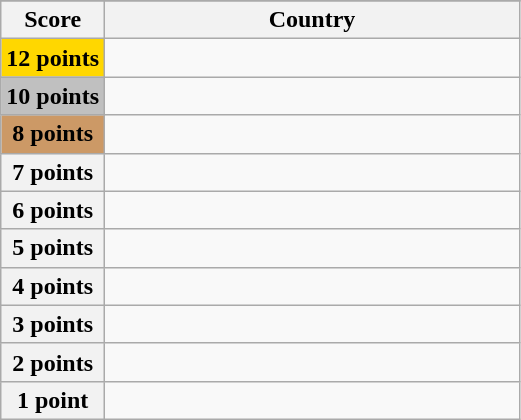<table class="wikitable">
<tr>
</tr>
<tr>
<th scope="col" width="20%">Score</th>
<th scope="col">Country</th>
</tr>
<tr>
<th scope="row" style="background:gold">12 points</th>
<td></td>
</tr>
<tr>
<th scope="row" style="background:silver">10 points</th>
<td></td>
</tr>
<tr>
<th scope="row" style="background:#CC9966">8 points</th>
<td></td>
</tr>
<tr>
<th scope="row">7 points</th>
<td></td>
</tr>
<tr>
<th scope="row">6 points</th>
<td></td>
</tr>
<tr>
<th scope="row">5 points</th>
<td></td>
</tr>
<tr>
<th scope="row">4 points</th>
<td></td>
</tr>
<tr>
<th scope="row">3 points</th>
<td></td>
</tr>
<tr>
<th scope="row">2 points</th>
<td></td>
</tr>
<tr>
<th scope="row">1 point</th>
<td></td>
</tr>
</table>
